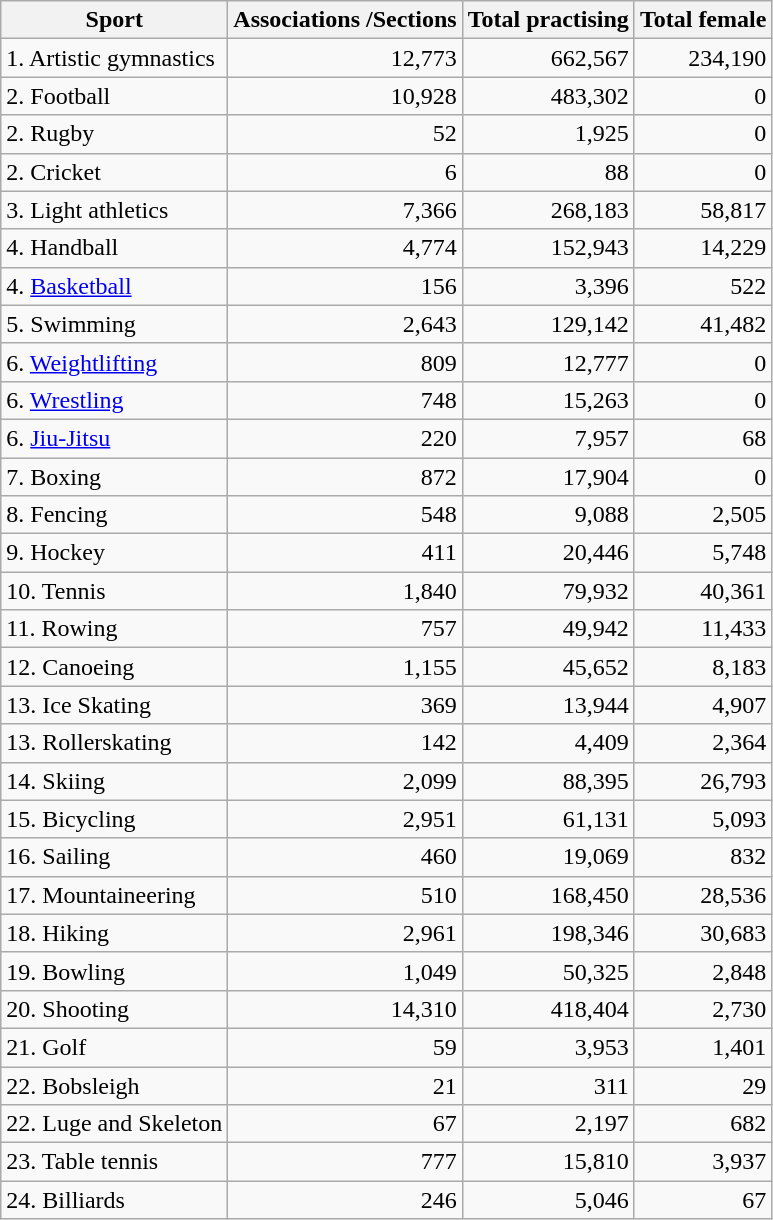<table class="wikitable sortable">
<tr>
<th align="left">Sport</th>
<th>Associations /Sections</th>
<th>Total practising</th>
<th>Total female</th>
</tr>
<tr>
<td>1. Artistic gymnastics</td>
<td align="right">12,773</td>
<td align="right">662,567</td>
<td align="right">234,190</td>
</tr>
<tr>
<td>2. Football</td>
<td align="right">10,928</td>
<td align="right">483,302</td>
<td align="right">0</td>
</tr>
<tr>
<td>2. Rugby</td>
<td align="right">52</td>
<td align="right">1,925</td>
<td align="right">0</td>
</tr>
<tr>
<td>2. Cricket</td>
<td align="right">6</td>
<td align="right">88</td>
<td align="right">0</td>
</tr>
<tr>
<td>3. Light athletics</td>
<td align="right">7,366</td>
<td align="right">268,183</td>
<td align="right">58,817</td>
</tr>
<tr>
<td>4. Handball</td>
<td align="right">4,774</td>
<td align="right">152,943</td>
<td align="right">14,229</td>
</tr>
<tr>
<td>4. <a href='#'>Basketball</a></td>
<td align="right">156</td>
<td align="right">3,396</td>
<td align="right">522</td>
</tr>
<tr>
<td>5. Swimming</td>
<td align="right">2,643</td>
<td align="right">129,142</td>
<td align="right">41,482</td>
</tr>
<tr>
<td>6. <a href='#'>Weightlifting</a></td>
<td align="right">809</td>
<td align="right">12,777</td>
<td align="right">0</td>
</tr>
<tr>
<td>6. <a href='#'>Wrestling</a></td>
<td align="right">748</td>
<td align="right">15,263</td>
<td align="right">0</td>
</tr>
<tr>
<td>6. <a href='#'>Jiu-Jitsu</a></td>
<td align="right">220</td>
<td align="right">7,957</td>
<td align="right">68</td>
</tr>
<tr>
<td>7. Boxing</td>
<td align="right">872</td>
<td align="right">17,904</td>
<td align="right">0</td>
</tr>
<tr>
<td>8. Fencing</td>
<td align="right">548</td>
<td align="right">9,088</td>
<td align="right">2,505</td>
</tr>
<tr>
<td>9. Hockey</td>
<td align="right">411</td>
<td align="right">20,446</td>
<td align="right">5,748</td>
</tr>
<tr>
<td>10. Tennis</td>
<td align="right">1,840</td>
<td align="right">79,932</td>
<td align="right">40,361</td>
</tr>
<tr>
<td>11. Rowing</td>
<td align="right">757</td>
<td align="right">49,942</td>
<td align="right">11,433</td>
</tr>
<tr>
<td>12. Canoeing</td>
<td align="right">1,155</td>
<td align="right">45,652</td>
<td align="right">8,183</td>
</tr>
<tr>
<td>13. Ice Skating</td>
<td align="right">369</td>
<td align="right">13,944</td>
<td align="right">4,907</td>
</tr>
<tr>
<td>13. Rollerskating</td>
<td align="right">142</td>
<td align="right">4,409</td>
<td align="right">2,364</td>
</tr>
<tr>
<td>14. Skiing</td>
<td align="right">2,099</td>
<td align="right">88,395</td>
<td align="right">26,793</td>
</tr>
<tr>
<td>15. Bicycling</td>
<td align="right">2,951</td>
<td align="right">61,131</td>
<td align="right">5,093</td>
</tr>
<tr>
<td>16. Sailing</td>
<td align="right">460</td>
<td align="right">19,069</td>
<td align="right">832</td>
</tr>
<tr>
<td>17. Mountaineering</td>
<td align="right">510</td>
<td align="right">168,450</td>
<td align="right">28,536</td>
</tr>
<tr>
<td>18. Hiking</td>
<td align="right">2,961</td>
<td align="right">198,346</td>
<td align="right">30,683</td>
</tr>
<tr>
<td>19. Bowling</td>
<td align="right">1,049</td>
<td align="right">50,325</td>
<td align="right">2,848</td>
</tr>
<tr>
<td>20. Shooting</td>
<td align="right">14,310</td>
<td align="right">418,404</td>
<td align="right">2,730</td>
</tr>
<tr>
<td>21. Golf</td>
<td align="right">59</td>
<td align="right">3,953</td>
<td align="right">1,401</td>
</tr>
<tr>
<td>22. Bobsleigh</td>
<td align="right">21</td>
<td align="right">311</td>
<td align="right">29</td>
</tr>
<tr>
<td>22. Luge and Skeleton</td>
<td align="right">67</td>
<td align="right">2,197</td>
<td align="right">682</td>
</tr>
<tr>
<td>23. Table tennis</td>
<td align="right">777</td>
<td align="right">15,810</td>
<td align="right">3,937</td>
</tr>
<tr>
<td>24. Billiards</td>
<td align="right">246</td>
<td align="right">5,046</td>
<td align="right">67</td>
</tr>
</table>
